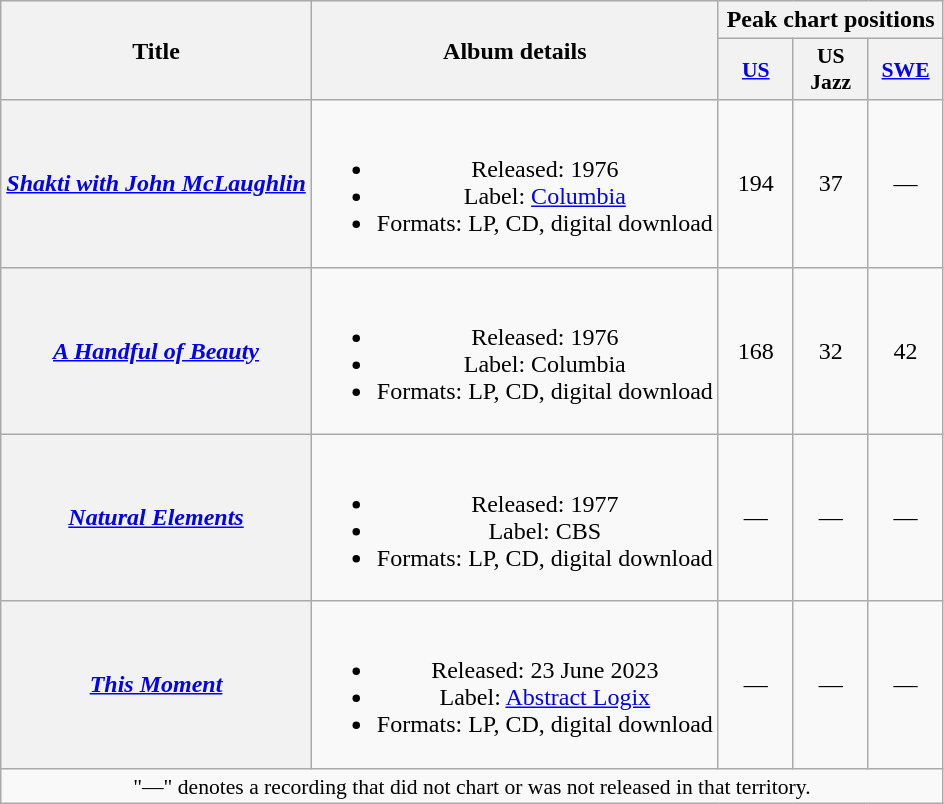<table class="wikitable plainrowheaders" style="text-align:center;">
<tr>
<th scope="col" rowspan="2">Title</th>
<th scope="col" rowspan="2">Album details</th>
<th scope="col" colspan="3">Peak chart positions</th>
</tr>
<tr>
<th scope="col" style="width:3em;font-size:90%;"><a href='#'>US</a><br></th>
<th scope="col" style="width:3em;font-size:90%;">US Jazz<br></th>
<th scope="col" style="width:3em;font-size:90%;"><a href='#'>SWE</a><br></th>
</tr>
<tr>
<th scope="row"><em><a href='#'>Shakti with John McLaughlin</a></em></th>
<td><br><ul><li>Released: 1976</li><li>Label: <a href='#'>Columbia</a></li><li>Formats: LP, CD, digital download</li></ul></td>
<td>194</td>
<td>37</td>
<td>—</td>
</tr>
<tr>
<th scope="row"><em><a href='#'>A Handful of Beauty</a></em></th>
<td><br><ul><li>Released: 1976</li><li>Label: Columbia</li><li>Formats: LP, CD, digital download</li></ul></td>
<td>168</td>
<td>32</td>
<td>42</td>
</tr>
<tr>
<th scope="row"><em><a href='#'>Natural Elements</a></em></th>
<td><br><ul><li>Released: 1977</li><li>Label: CBS</li><li>Formats: LP, CD, digital download</li></ul></td>
<td>—</td>
<td>—</td>
<td>—</td>
</tr>
<tr>
<th scope="row"><em><a href='#'>This Moment</a></em></th>
<td><br><ul><li>Released: 23 June 2023</li><li>Label: <a href='#'>Abstract Logix</a></li><li>Formats: LP, CD, digital download</li></ul></td>
<td>—</td>
<td>—</td>
<td>—</td>
</tr>
<tr>
<td colspan="15" style="font-size:90%">"—" denotes a recording that did not chart or was not released in that territory.</td>
</tr>
</table>
